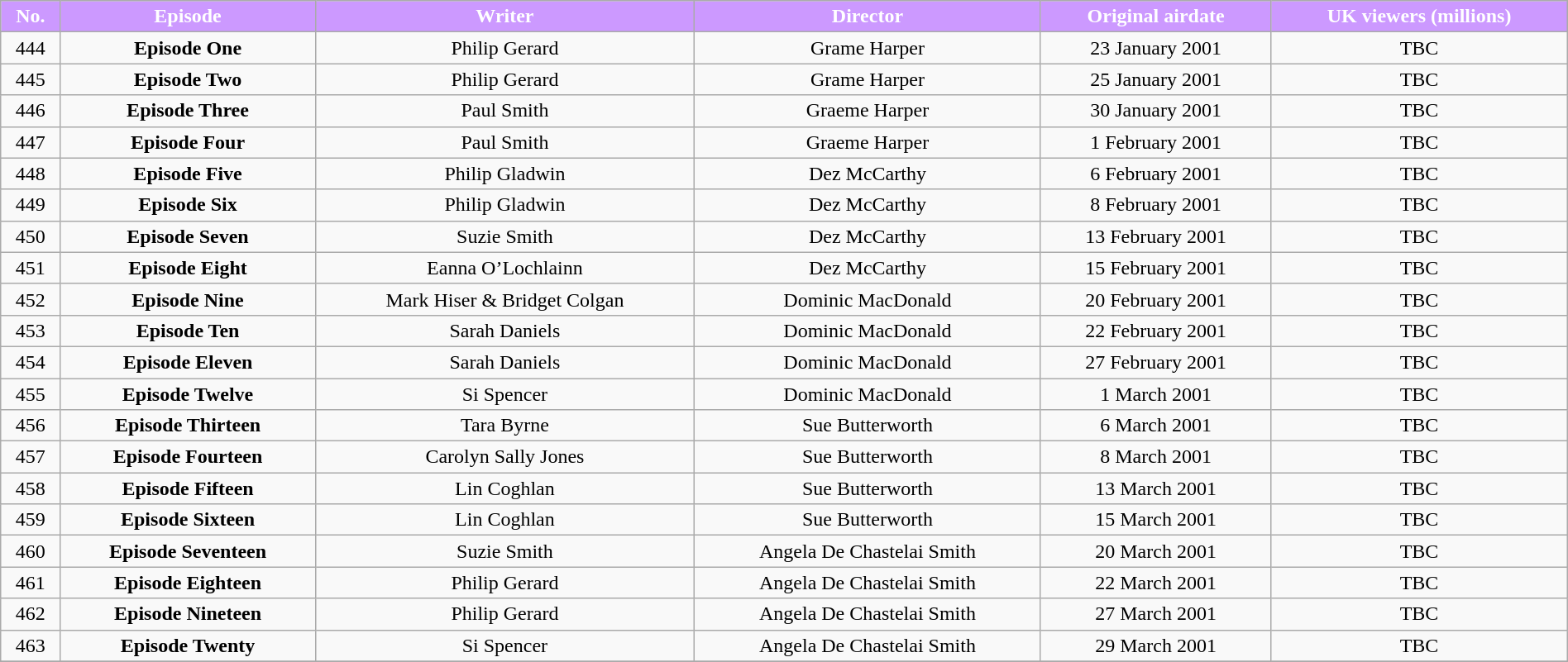<table class="wikitable" style="width:100%;">
<tr>
<th style="background: #CC99FF; color:white">No.</th>
<th style="background: #CC99FF; color:white">Episode</th>
<th style="background: #CC99FF; color:white">Writer</th>
<th style="background: #CC99FF; color:white">Director</th>
<th style="background: #CC99FF; color:white">Original airdate</th>
<th style="background: #CC99FF; color:white">UK viewers (millions)</th>
</tr>
<tr>
<td align="center">444</td>
<td align="center"><strong>Episode One</strong></td>
<td align="center">Philip Gerard</td>
<td align="center">Grame Harper</td>
<td align="center">23 January 2001</td>
<td align="center">TBC</td>
</tr>
<tr>
<td align="center">445</td>
<td align="center"><strong>Episode Two</strong></td>
<td align="center">Philip Gerard</td>
<td align="center">Grame Harper</td>
<td align="center">25 January 2001</td>
<td align="center">TBC</td>
</tr>
<tr>
<td align="center">446</td>
<td align="center"><strong>Episode Three</strong></td>
<td align="center">Paul Smith</td>
<td align="center">Graeme Harper</td>
<td align="center">30 January 2001</td>
<td align="center">TBC</td>
</tr>
<tr>
<td align="center">447</td>
<td align="center"><strong>Episode Four</strong></td>
<td align="center">Paul Smith</td>
<td align="center">Graeme Harper</td>
<td align="center">1 February 2001</td>
<td align="center">TBC</td>
</tr>
<tr>
<td align="center">448</td>
<td align="center"><strong>Episode Five</strong></td>
<td align="center">Philip Gladwin</td>
<td align="center">Dez McCarthy</td>
<td align="center">6 February 2001</td>
<td align="center">TBC</td>
</tr>
<tr>
<td align="center">449</td>
<td align="center"><strong>Episode Six</strong></td>
<td align="center">Philip Gladwin</td>
<td align="center">Dez McCarthy</td>
<td align="center">8 February 2001</td>
<td align="center">TBC</td>
</tr>
<tr>
<td align="center">450</td>
<td align="center"><strong>Episode Seven</strong></td>
<td align="center">Suzie Smith</td>
<td align="center">Dez McCarthy</td>
<td align="center">13 February 2001</td>
<td align="center">TBC</td>
</tr>
<tr>
<td align="center">451</td>
<td align="center"><strong>Episode Eight</strong></td>
<td align="center">Eanna O’Lochlainn</td>
<td align="center">Dez McCarthy</td>
<td align="center">15 February 2001</td>
<td align="center">TBC</td>
</tr>
<tr>
<td align="center">452</td>
<td align="center"><strong>Episode Nine</strong></td>
<td align="center">Mark Hiser & Bridget Colgan</td>
<td align="center">Dominic MacDonald</td>
<td align="center">20 February 2001</td>
<td align="center">TBC</td>
</tr>
<tr>
<td align="center">453</td>
<td align="center"><strong>Episode Ten</strong></td>
<td align="center">Sarah Daniels</td>
<td align="center">Dominic MacDonald</td>
<td align="center">22 February 2001</td>
<td align="center">TBC</td>
</tr>
<tr>
<td align="center">454</td>
<td align="center"><strong>Episode Eleven</strong></td>
<td align="center">Sarah Daniels</td>
<td align="center">Dominic MacDonald</td>
<td align="center">27 February 2001</td>
<td align="center">TBC</td>
</tr>
<tr>
<td align="center">455</td>
<td align="center"><strong>Episode Twelve</strong></td>
<td align="center">Si Spencer</td>
<td align="center">Dominic MacDonald</td>
<td align="center">1 March 2001</td>
<td align="center">TBC</td>
</tr>
<tr>
<td align="center">456</td>
<td align="center"><strong>Episode Thirteen</strong></td>
<td align="center">Tara Byrne</td>
<td align="center">Sue Butterworth</td>
<td align="center">6 March 2001</td>
<td align="center">TBC</td>
</tr>
<tr>
<td align="center">457</td>
<td align="center"><strong>Episode Fourteen</strong></td>
<td align="center">Carolyn Sally Jones</td>
<td align="center">Sue Butterworth</td>
<td align="center">8 March 2001</td>
<td align="center">TBC</td>
</tr>
<tr>
<td align="center">458</td>
<td align="center"><strong>Episode Fifteen</strong></td>
<td align="center">Lin Coghlan</td>
<td align="center">Sue Butterworth</td>
<td align="center">13 March 2001</td>
<td align="center">TBC</td>
</tr>
<tr>
<td align="center">459</td>
<td align="center"><strong>Episode Sixteen</strong></td>
<td align="center">Lin Coghlan</td>
<td align="center">Sue Butterworth</td>
<td align="center">15 March 2001</td>
<td align="center">TBC</td>
</tr>
<tr>
<td align="center">460</td>
<td align="center"><strong>Episode Seventeen</strong></td>
<td align="center">Suzie Smith</td>
<td align="center">Angela De Chastelai Smith</td>
<td align="center">20 March 2001</td>
<td align="center">TBC</td>
</tr>
<tr>
<td align="center">461</td>
<td align="center"><strong>Episode Eighteen</strong></td>
<td align="center">Philip Gerard</td>
<td align="center">Angela De Chastelai Smith</td>
<td align="center">22 March 2001</td>
<td align="center">TBC</td>
</tr>
<tr>
<td align="center">462</td>
<td align="center"><strong>Episode Nineteen</strong></td>
<td align="center">Philip Gerard</td>
<td align="center">Angela De Chastelai Smith</td>
<td align="center">27 March 2001</td>
<td align="center">TBC</td>
</tr>
<tr>
<td align="center">463</td>
<td align="center"><strong>Episode Twenty</strong></td>
<td align="center">Si Spencer</td>
<td align="center">Angela De Chastelai Smith</td>
<td align="center">29 March 2001</td>
<td align="center">TBC</td>
</tr>
<tr>
</tr>
</table>
